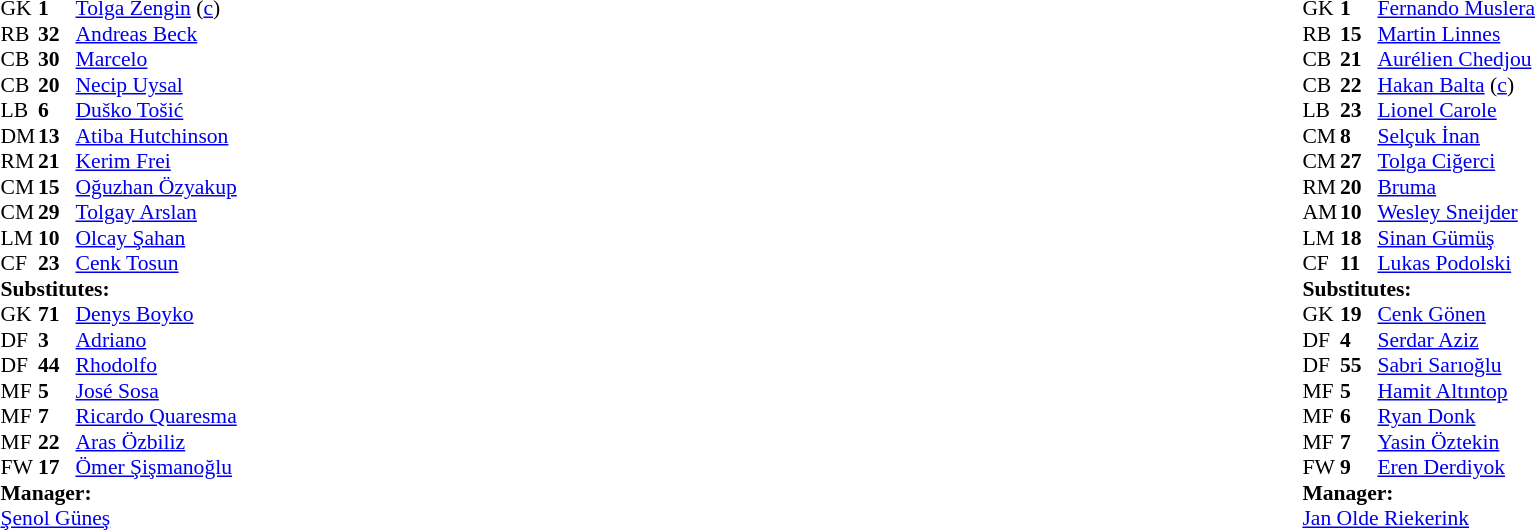<table width="100%">
<tr>
<td valign="top" width="50%"><br><table style="font-size: 90%" cellspacing="0" cellpadding="0">
<tr>
<td colspan="4"></td>
</tr>
<tr>
<th width=25></th>
<th width=25></th>
</tr>
<tr>
<td>GK</td>
<td><strong>1</strong></td>
<td> <a href='#'>Tolga Zengin</a> (<a href='#'>c</a>)</td>
</tr>
<tr>
<td>RB</td>
<td><strong>32</strong></td>
<td> <a href='#'>Andreas Beck</a></td>
<td></td>
<td></td>
</tr>
<tr>
<td>CB</td>
<td><strong>30</strong></td>
<td> <a href='#'>Marcelo</a></td>
</tr>
<tr>
<td>CB</td>
<td><strong>20</strong></td>
<td> <a href='#'>Necip Uysal</a></td>
<td></td>
<td></td>
</tr>
<tr>
<td>LB</td>
<td><strong>6</strong></td>
<td> <a href='#'>Duško Tošić</a></td>
</tr>
<tr>
<td>DM</td>
<td><strong>13</strong></td>
<td> <a href='#'>Atiba Hutchinson</a></td>
</tr>
<tr>
<td>RM</td>
<td><strong>21</strong></td>
<td> <a href='#'>Kerim Frei</a></td>
<td></td>
<td></td>
</tr>
<tr>
<td>CM</td>
<td><strong>15</strong></td>
<td> <a href='#'>Oğuzhan Özyakup</a></td>
<td></td>
<td></td>
</tr>
<tr>
<td>CM</td>
<td><strong>29</strong></td>
<td> <a href='#'>Tolgay Arslan</a></td>
<td></td>
<td></td>
</tr>
<tr>
<td>LM</td>
<td><strong>10</strong></td>
<td> <a href='#'>Olcay Şahan</a></td>
</tr>
<tr>
<td>CF</td>
<td><strong>23</strong></td>
<td> <a href='#'>Cenk Tosun</a></td>
</tr>
<tr>
<td colspan=3><strong>Substitutes:</strong></td>
</tr>
<tr>
<td>GK</td>
<td><strong>71</strong></td>
<td> <a href='#'>Denys Boyko</a></td>
</tr>
<tr>
<td>DF</td>
<td><strong>3</strong></td>
<td> <a href='#'>Adriano</a></td>
<td></td>
<td></td>
</tr>
<tr>
<td>DF</td>
<td><strong>44</strong></td>
<td> <a href='#'>Rhodolfo</a></td>
</tr>
<tr>
<td>MF</td>
<td><strong>5</strong></td>
<td> <a href='#'>José Sosa</a></td>
</tr>
<tr>
<td>MF</td>
<td><strong>7</strong></td>
<td> <a href='#'>Ricardo Quaresma</a></td>
<td></td>
<td></td>
</tr>
<tr>
<td>MF</td>
<td><strong>22</strong></td>
<td> <a href='#'>Aras Özbiliz</a></td>
</tr>
<tr>
<td>FW</td>
<td><strong>17</strong></td>
<td> <a href='#'>Ömer Şişmanoğlu</a></td>
<td></td>
<td></td>
</tr>
<tr>
<td colspan=3><strong>Manager:</strong></td>
</tr>
<tr>
<td colspan=4> <a href='#'>Şenol Güneş</a></td>
</tr>
</table>
</td>
<td valign="top"></td>
<td valign="top" width="50%"><br><table style="font-size: 90%" cellspacing="0" cellpadding="0" align=center>
<tr>
<td colspan="4"></td>
</tr>
<tr>
<th width=25></th>
<th width=25></th>
</tr>
<tr>
<td>GK</td>
<td><strong>1</strong></td>
<td> <a href='#'>Fernando Muslera</a></td>
</tr>
<tr>
<td>RB</td>
<td><strong>15</strong></td>
<td> <a href='#'>Martin Linnes</a></td>
</tr>
<tr>
<td>CB</td>
<td><strong>21</strong></td>
<td> <a href='#'>Aurélien Chedjou</a></td>
</tr>
<tr>
<td>CB</td>
<td><strong>22</strong></td>
<td> <a href='#'>Hakan Balta</a> (<a href='#'>c</a>)</td>
</tr>
<tr>
<td>LB</td>
<td><strong>23</strong></td>
<td> <a href='#'>Lionel Carole</a></td>
</tr>
<tr>
<td>CM</td>
<td><strong>8</strong></td>
<td> <a href='#'>Selçuk İnan</a></td>
</tr>
<tr>
<td>CM</td>
<td><strong>27</strong></td>
<td> <a href='#'>Tolga Ciğerci</a></td>
<td></td>
<td></td>
</tr>
<tr>
<td>RM</td>
<td><strong>20</strong></td>
<td> <a href='#'>Bruma</a></td>
</tr>
<tr>
<td>AM</td>
<td><strong>10</strong></td>
<td> <a href='#'>Wesley Sneijder</a></td>
</tr>
<tr>
<td>LM</td>
<td><strong>18</strong></td>
<td> <a href='#'>Sinan Gümüş</a></td>
<td></td>
<td></td>
</tr>
<tr>
<td>CF</td>
<td><strong>11</strong></td>
<td> <a href='#'>Lukas Podolski</a></td>
<td></td>
<td></td>
</tr>
<tr>
<td colspan=3><strong>Substitutes:</strong></td>
</tr>
<tr>
<td>GK</td>
<td><strong>19</strong></td>
<td> <a href='#'>Cenk Gönen</a></td>
</tr>
<tr>
<td>DF</td>
<td><strong>4</strong></td>
<td> <a href='#'>Serdar Aziz</a></td>
</tr>
<tr>
<td>DF</td>
<td><strong>55</strong></td>
<td> <a href='#'>Sabri Sarıoğlu</a></td>
</tr>
<tr>
<td>MF</td>
<td><strong>5</strong></td>
<td> <a href='#'>Hamit Altıntop</a></td>
</tr>
<tr>
<td>MF</td>
<td><strong>6</strong></td>
<td> <a href='#'>Ryan Donk</a></td>
</tr>
<tr>
<td>MF</td>
<td><strong>7</strong></td>
<td> <a href='#'>Yasin Öztekin</a></td>
<td></td>
<td></td>
</tr>
<tr>
<td>FW</td>
<td><strong>9</strong></td>
<td> <a href='#'>Eren Derdiyok</a></td>
<td></td>
<td></td>
</tr>
<tr>
<td colspan=3><strong>Manager:</strong></td>
</tr>
<tr>
<td colspan=4> <a href='#'>Jan Olde Riekerink</a></td>
</tr>
</table>
</td>
</tr>
</table>
